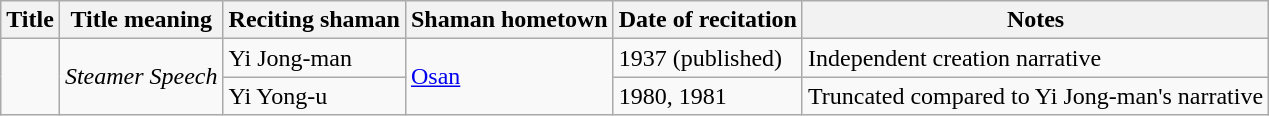<table class="wikitable">
<tr>
<th>Title</th>
<th>Title meaning</th>
<th>Reciting shaman</th>
<th>Shaman hometown</th>
<th>Date of recitation</th>
<th>Notes</th>
</tr>
<tr>
<td rowspan="2"> </td>
<td rowspan="2"><em>Steamer Speech</em></td>
<td>Yi Jong-man</td>
<td rowspan="2"><a href='#'>Osan</a></td>
<td>1937 (published)</td>
<td>Independent creation narrative</td>
</tr>
<tr>
<td>Yi Yong-u</td>
<td>1980, 1981</td>
<td>Truncated compared to Yi Jong-man's narrative</td>
</tr>
</table>
